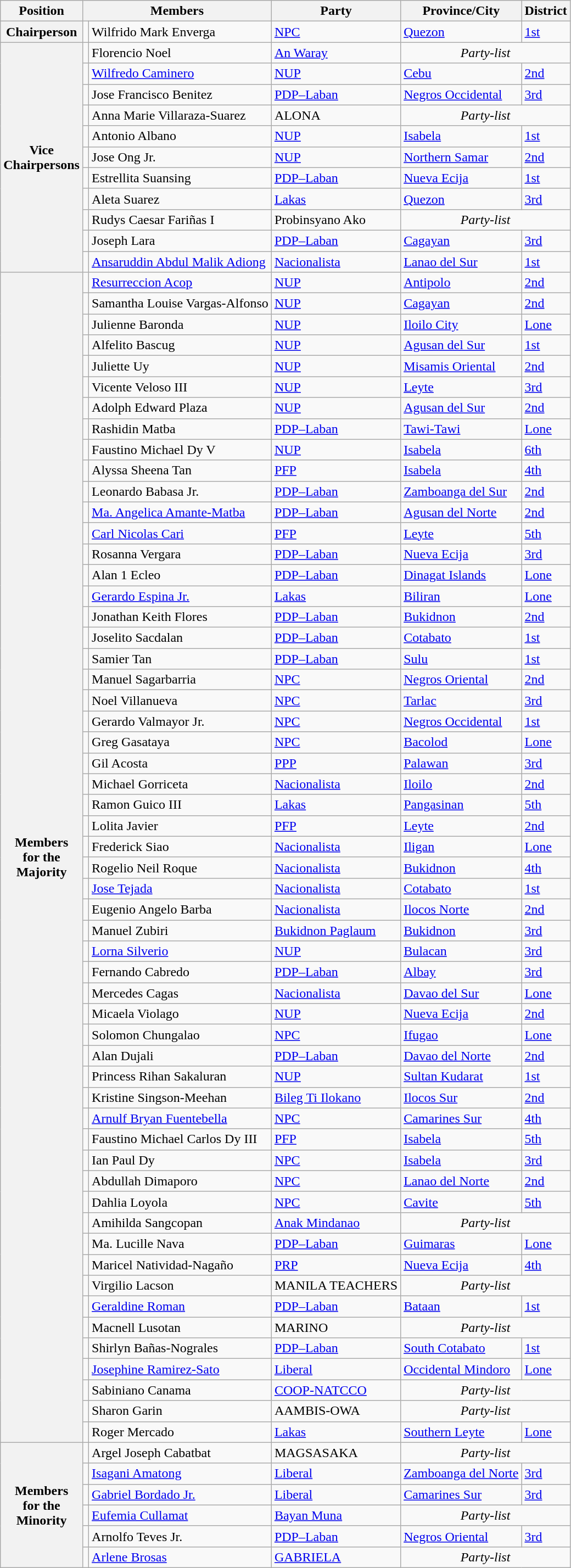<table class="wikitable" style="font-size: 100%;">
<tr>
<th>Position</th>
<th colspan="2">Members</th>
<th>Party</th>
<th>Province/City</th>
<th>District</th>
</tr>
<tr>
<th>Chairperson</th>
<td></td>
<td>Wilfrido Mark Enverga</td>
<td><a href='#'>NPC</a></td>
<td><a href='#'>Quezon</a></td>
<td><a href='#'>1st</a></td>
</tr>
<tr>
<th rowspan="11">Vice<br>Chairpersons</th>
<td></td>
<td>Florencio Noel</td>
<td><a href='#'>An Waray</a></td>
<td align="center" colspan="2"><em>Party-list</em></td>
</tr>
<tr>
<td></td>
<td><a href='#'>Wilfredo Caminero</a></td>
<td><a href='#'>NUP</a></td>
<td><a href='#'>Cebu</a></td>
<td><a href='#'>2nd</a></td>
</tr>
<tr>
<td></td>
<td>Jose Francisco Benitez</td>
<td><a href='#'>PDP–Laban</a></td>
<td><a href='#'>Negros Occidental</a></td>
<td><a href='#'>3rd</a></td>
</tr>
<tr>
<td></td>
<td>Anna Marie Villaraza-Suarez</td>
<td>ALONA</td>
<td align="center" colspan="2"><em>Party-list</em></td>
</tr>
<tr>
<td></td>
<td>Antonio Albano</td>
<td><a href='#'>NUP</a></td>
<td><a href='#'>Isabela</a></td>
<td><a href='#'>1st</a></td>
</tr>
<tr>
<td></td>
<td>Jose Ong Jr.</td>
<td><a href='#'>NUP</a></td>
<td><a href='#'>Northern Samar</a></td>
<td><a href='#'>2nd</a></td>
</tr>
<tr>
<td></td>
<td>Estrellita Suansing</td>
<td><a href='#'>PDP–Laban</a></td>
<td><a href='#'>Nueva Ecija</a></td>
<td><a href='#'>1st</a></td>
</tr>
<tr>
<td></td>
<td>Aleta Suarez</td>
<td><a href='#'>Lakas</a></td>
<td><a href='#'>Quezon</a></td>
<td><a href='#'>3rd</a></td>
</tr>
<tr>
<td></td>
<td>Rudys Caesar Fariñas I</td>
<td>Probinsyano Ako</td>
<td align="center" colspan="2"><em>Party-list</em></td>
</tr>
<tr>
<td></td>
<td>Joseph Lara</td>
<td><a href='#'>PDP–Laban</a></td>
<td><a href='#'>Cagayan</a></td>
<td><a href='#'>3rd</a></td>
</tr>
<tr>
<td></td>
<td><a href='#'>Ansaruddin Abdul Malik Adiong</a></td>
<td><a href='#'>Nacionalista</a></td>
<td><a href='#'>Lanao del Sur</a></td>
<td><a href='#'>1st</a></td>
</tr>
<tr>
<th rowspan="56">Members<br>for the<br>Majority</th>
<td></td>
<td><a href='#'>Resurreccion Acop</a></td>
<td><a href='#'>NUP</a></td>
<td><a href='#'>Antipolo</a></td>
<td><a href='#'>2nd</a></td>
</tr>
<tr>
<td></td>
<td>Samantha Louise Vargas-Alfonso</td>
<td><a href='#'>NUP</a></td>
<td><a href='#'>Cagayan</a></td>
<td><a href='#'>2nd</a></td>
</tr>
<tr>
<td></td>
<td>Julienne Baronda</td>
<td><a href='#'>NUP</a></td>
<td><a href='#'>Iloilo City</a></td>
<td><a href='#'>Lone</a></td>
</tr>
<tr>
<td></td>
<td>Alfelito Bascug</td>
<td><a href='#'>NUP</a></td>
<td><a href='#'>Agusan del Sur</a></td>
<td><a href='#'>1st</a></td>
</tr>
<tr>
<td></td>
<td>Juliette Uy</td>
<td><a href='#'>NUP</a></td>
<td><a href='#'>Misamis Oriental</a></td>
<td><a href='#'>2nd</a></td>
</tr>
<tr>
<td></td>
<td>Vicente Veloso III</td>
<td><a href='#'>NUP</a></td>
<td><a href='#'>Leyte</a></td>
<td><a href='#'>3rd</a></td>
</tr>
<tr>
<td></td>
<td>Adolph Edward Plaza</td>
<td><a href='#'>NUP</a></td>
<td><a href='#'>Agusan del Sur</a></td>
<td><a href='#'>2nd</a></td>
</tr>
<tr>
<td></td>
<td>Rashidin Matba</td>
<td><a href='#'>PDP–Laban</a></td>
<td><a href='#'>Tawi-Tawi</a></td>
<td><a href='#'>Lone</a></td>
</tr>
<tr>
<td></td>
<td>Faustino Michael Dy V</td>
<td><a href='#'>NUP</a></td>
<td><a href='#'>Isabela</a></td>
<td><a href='#'>6th</a></td>
</tr>
<tr>
<td></td>
<td>Alyssa Sheena Tan</td>
<td><a href='#'>PFP</a></td>
<td><a href='#'>Isabela</a></td>
<td><a href='#'>4th</a></td>
</tr>
<tr>
<td></td>
<td>Leonardo Babasa Jr.</td>
<td><a href='#'>PDP–Laban</a></td>
<td><a href='#'>Zamboanga del Sur</a></td>
<td><a href='#'>2nd</a></td>
</tr>
<tr>
<td></td>
<td><a href='#'>Ma. Angelica Amante-Matba</a></td>
<td><a href='#'>PDP–Laban</a></td>
<td><a href='#'>Agusan del Norte</a></td>
<td><a href='#'>2nd</a></td>
</tr>
<tr>
<td></td>
<td><a href='#'>Carl Nicolas Cari</a></td>
<td><a href='#'>PFP</a></td>
<td><a href='#'>Leyte</a></td>
<td><a href='#'>5th</a></td>
</tr>
<tr>
<td></td>
<td>Rosanna Vergara</td>
<td><a href='#'>PDP–Laban</a></td>
<td><a href='#'>Nueva Ecija</a></td>
<td><a href='#'>3rd</a></td>
</tr>
<tr>
<td></td>
<td>Alan 1 Ecleo</td>
<td><a href='#'>PDP–Laban</a></td>
<td><a href='#'>Dinagat Islands</a></td>
<td><a href='#'>Lone</a></td>
</tr>
<tr>
<td></td>
<td><a href='#'>Gerardo Espina Jr.</a></td>
<td><a href='#'>Lakas</a></td>
<td><a href='#'>Biliran</a></td>
<td><a href='#'>Lone</a></td>
</tr>
<tr>
<td></td>
<td>Jonathan Keith Flores</td>
<td><a href='#'>PDP–Laban</a></td>
<td><a href='#'>Bukidnon</a></td>
<td><a href='#'>2nd</a></td>
</tr>
<tr>
<td></td>
<td>Joselito Sacdalan</td>
<td><a href='#'>PDP–Laban</a></td>
<td><a href='#'>Cotabato</a></td>
<td><a href='#'>1st</a></td>
</tr>
<tr>
<td></td>
<td>Samier Tan</td>
<td><a href='#'>PDP–Laban</a></td>
<td><a href='#'>Sulu</a></td>
<td><a href='#'>1st</a></td>
</tr>
<tr>
<td></td>
<td>Manuel Sagarbarria</td>
<td><a href='#'>NPC</a></td>
<td><a href='#'>Negros Oriental</a></td>
<td><a href='#'>2nd</a></td>
</tr>
<tr>
<td></td>
<td>Noel Villanueva</td>
<td><a href='#'>NPC</a></td>
<td><a href='#'>Tarlac</a></td>
<td><a href='#'>3rd</a></td>
</tr>
<tr>
<td></td>
<td>Gerardo Valmayor Jr.</td>
<td><a href='#'>NPC</a></td>
<td><a href='#'>Negros Occidental</a></td>
<td><a href='#'>1st</a></td>
</tr>
<tr>
<td></td>
<td>Greg Gasataya</td>
<td><a href='#'>NPC</a></td>
<td><a href='#'>Bacolod</a></td>
<td><a href='#'>Lone</a></td>
</tr>
<tr>
<td></td>
<td>Gil Acosta</td>
<td><a href='#'>PPP</a></td>
<td><a href='#'>Palawan</a></td>
<td><a href='#'>3rd</a></td>
</tr>
<tr>
<td></td>
<td>Michael Gorriceta</td>
<td><a href='#'>Nacionalista</a></td>
<td><a href='#'>Iloilo</a></td>
<td><a href='#'>2nd</a></td>
</tr>
<tr>
<td></td>
<td>Ramon Guico III</td>
<td><a href='#'>Lakas</a></td>
<td><a href='#'>Pangasinan</a></td>
<td><a href='#'>5th</a></td>
</tr>
<tr>
<td></td>
<td>Lolita Javier</td>
<td><a href='#'>PFP</a></td>
<td><a href='#'>Leyte</a></td>
<td><a href='#'>2nd</a></td>
</tr>
<tr>
<td></td>
<td>Frederick Siao</td>
<td><a href='#'>Nacionalista</a></td>
<td><a href='#'>Iligan</a></td>
<td><a href='#'>Lone</a></td>
</tr>
<tr>
<td></td>
<td>Rogelio Neil Roque</td>
<td><a href='#'>Nacionalista</a></td>
<td><a href='#'>Bukidnon</a></td>
<td><a href='#'>4th</a></td>
</tr>
<tr>
<td></td>
<td><a href='#'>Jose Tejada</a></td>
<td><a href='#'>Nacionalista</a></td>
<td><a href='#'>Cotabato</a></td>
<td><a href='#'>1st</a></td>
</tr>
<tr>
<td></td>
<td>Eugenio Angelo Barba</td>
<td><a href='#'>Nacionalista</a></td>
<td><a href='#'>Ilocos Norte</a></td>
<td><a href='#'>2nd</a></td>
</tr>
<tr>
<td></td>
<td>Manuel Zubiri</td>
<td><a href='#'>Bukidnon Paglaum</a></td>
<td><a href='#'>Bukidnon</a></td>
<td><a href='#'>3rd</a></td>
</tr>
<tr>
<td></td>
<td><a href='#'>Lorna Silverio</a></td>
<td><a href='#'>NUP</a></td>
<td><a href='#'>Bulacan</a></td>
<td><a href='#'>3rd</a></td>
</tr>
<tr>
<td></td>
<td>Fernando Cabredo</td>
<td><a href='#'>PDP–Laban</a></td>
<td><a href='#'>Albay</a></td>
<td><a href='#'>3rd</a></td>
</tr>
<tr>
<td></td>
<td>Mercedes Cagas</td>
<td><a href='#'>Nacionalista</a></td>
<td><a href='#'>Davao del Sur</a></td>
<td><a href='#'>Lone</a></td>
</tr>
<tr>
<td></td>
<td>Micaela Violago</td>
<td><a href='#'>NUP</a></td>
<td><a href='#'>Nueva Ecija</a></td>
<td><a href='#'>2nd</a></td>
</tr>
<tr>
<td></td>
<td>Solomon Chungalao</td>
<td><a href='#'>NPC</a></td>
<td><a href='#'>Ifugao</a></td>
<td><a href='#'>Lone</a></td>
</tr>
<tr>
<td></td>
<td>Alan Dujali</td>
<td><a href='#'>PDP–Laban</a></td>
<td><a href='#'>Davao del Norte</a></td>
<td><a href='#'>2nd</a></td>
</tr>
<tr>
<td></td>
<td>Princess Rihan Sakaluran</td>
<td><a href='#'>NUP</a></td>
<td><a href='#'>Sultan Kudarat</a></td>
<td><a href='#'>1st</a></td>
</tr>
<tr>
<td></td>
<td>Kristine Singson-Meehan</td>
<td><a href='#'>Bileg Ti Ilokano</a></td>
<td><a href='#'>Ilocos Sur</a></td>
<td><a href='#'>2nd</a></td>
</tr>
<tr>
<td></td>
<td><a href='#'>Arnulf Bryan Fuentebella</a></td>
<td><a href='#'>NPC</a></td>
<td><a href='#'>Camarines Sur</a></td>
<td><a href='#'>4th</a></td>
</tr>
<tr>
<td></td>
<td>Faustino Michael Carlos Dy III</td>
<td><a href='#'>PFP</a></td>
<td><a href='#'>Isabela</a></td>
<td><a href='#'>5th</a></td>
</tr>
<tr>
<td></td>
<td>Ian Paul Dy</td>
<td><a href='#'>NPC</a></td>
<td><a href='#'>Isabela</a></td>
<td><a href='#'>3rd</a></td>
</tr>
<tr>
<td></td>
<td>Abdullah Dimaporo</td>
<td><a href='#'>NPC</a></td>
<td><a href='#'>Lanao del Norte</a></td>
<td><a href='#'>2nd</a></td>
</tr>
<tr>
<td></td>
<td>Dahlia Loyola</td>
<td><a href='#'>NPC</a></td>
<td><a href='#'>Cavite</a></td>
<td><a href='#'>5th</a></td>
</tr>
<tr>
<td></td>
<td>Amihilda Sangcopan</td>
<td><a href='#'>Anak Mindanao</a></td>
<td align="center" colspan="2"><em>Party-list</em></td>
</tr>
<tr>
<td></td>
<td>Ma. Lucille Nava</td>
<td><a href='#'>PDP–Laban</a></td>
<td><a href='#'>Guimaras</a></td>
<td><a href='#'>Lone</a></td>
</tr>
<tr>
<td></td>
<td>Maricel Natividad-Nagaño</td>
<td><a href='#'>PRP</a></td>
<td><a href='#'>Nueva Ecija</a></td>
<td><a href='#'>4th</a></td>
</tr>
<tr>
<td></td>
<td>Virgilio Lacson</td>
<td>MANILA TEACHERS</td>
<td align="center" colspan="2"><em>Party-list</em></td>
</tr>
<tr>
<td></td>
<td><a href='#'>Geraldine Roman</a></td>
<td><a href='#'>PDP–Laban</a></td>
<td><a href='#'>Bataan</a></td>
<td><a href='#'>1st</a></td>
</tr>
<tr>
<td></td>
<td>Macnell Lusotan</td>
<td>MARINO</td>
<td align="center" colspan="2"><em>Party-list</em></td>
</tr>
<tr>
<td></td>
<td>Shirlyn Bañas-Nograles</td>
<td><a href='#'>PDP–Laban</a></td>
<td><a href='#'>South Cotabato</a></td>
<td><a href='#'>1st</a></td>
</tr>
<tr>
<td></td>
<td><a href='#'>Josephine Ramirez-Sato</a></td>
<td><a href='#'>Liberal</a></td>
<td><a href='#'>Occidental Mindoro</a></td>
<td><a href='#'>Lone</a></td>
</tr>
<tr>
<td></td>
<td>Sabiniano Canama</td>
<td><a href='#'>COOP-NATCCO</a></td>
<td align="center" colspan="2"><em>Party-list</em></td>
</tr>
<tr>
<td></td>
<td>Sharon Garin</td>
<td>AAMBIS-OWA</td>
<td align="center" colspan="2"><em>Party-list</em></td>
</tr>
<tr>
<td></td>
<td>Roger Mercado</td>
<td><a href='#'>Lakas</a></td>
<td><a href='#'>Southern Leyte</a></td>
<td><a href='#'>Lone</a></td>
</tr>
<tr>
<th rowspan="6">Members<br>for the<br>Minority</th>
<td></td>
<td>Argel Joseph Cabatbat</td>
<td>MAGSASAKA</td>
<td align="center" colspan="2"><em>Party-list</em></td>
</tr>
<tr>
<td></td>
<td><a href='#'>Isagani Amatong</a></td>
<td><a href='#'>Liberal</a></td>
<td><a href='#'>Zamboanga del Norte</a></td>
<td><a href='#'>3rd</a></td>
</tr>
<tr>
<td></td>
<td><a href='#'>Gabriel Bordado Jr.</a></td>
<td><a href='#'>Liberal</a></td>
<td><a href='#'>Camarines Sur</a></td>
<td><a href='#'>3rd</a></td>
</tr>
<tr>
<td></td>
<td><a href='#'>Eufemia Cullamat</a></td>
<td><a href='#'>Bayan Muna</a></td>
<td align="center" colspan="2"><em>Party-list</em></td>
</tr>
<tr>
<td></td>
<td>Arnolfo Teves Jr.</td>
<td><a href='#'>PDP–Laban</a></td>
<td><a href='#'>Negros Oriental</a></td>
<td><a href='#'>3rd</a></td>
</tr>
<tr>
<td></td>
<td><a href='#'>Arlene Brosas</a></td>
<td><a href='#'>GABRIELA</a></td>
<td align="center" colspan="2"><em>Party-list</em></td>
</tr>
</table>
